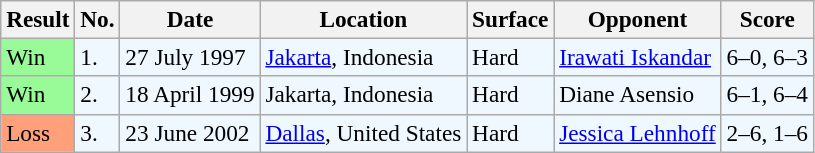<table class="sortable wikitable" style="font-size:97%;">
<tr>
<th>Result</th>
<th>No.</th>
<th>Date</th>
<th>Location</th>
<th>Surface</th>
<th>Opponent</th>
<th>Score</th>
</tr>
<tr style="background:#f0f8ff;">
<td style="background:#98fb98;">Win</td>
<td>1.</td>
<td>27 July 1997</td>
<td><a href='#'>Jakarta</a>, Indonesia</td>
<td>Hard</td>
<td> <a href='#'>Irawati Iskandar</a></td>
<td>6–0, 6–3</td>
</tr>
<tr style="background:#f0f8ff;">
<td style="background:#98fb98;">Win</td>
<td>2.</td>
<td>18 April 1999</td>
<td>Jakarta, Indonesia</td>
<td>Hard</td>
<td> Diane Asensio</td>
<td>6–1, 6–4</td>
</tr>
<tr style="background:#f0f8ff;">
<td style="background:#ffa07a;">Loss</td>
<td>3.</td>
<td>23 June 2002</td>
<td><a href='#'>Dallas</a>, United States</td>
<td>Hard</td>
<td> <a href='#'>Jessica Lehnhoff</a></td>
<td>2–6, 1–6</td>
</tr>
</table>
